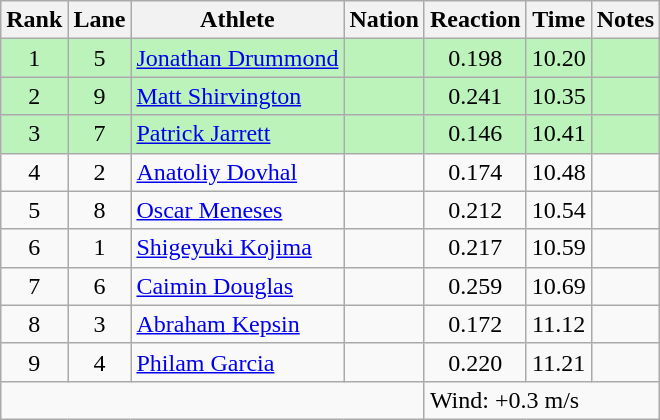<table class="wikitable sortable" style="text-align:center">
<tr>
<th>Rank</th>
<th>Lane</th>
<th>Athlete</th>
<th>Nation</th>
<th>Reaction</th>
<th>Time</th>
<th>Notes</th>
</tr>
<tr bgcolor=bbf3bb>
<td>1</td>
<td>5</td>
<td align="left"><a href='#'>Jonathan Drummond</a></td>
<td align="left"></td>
<td align="center">0.198</td>
<td>10.20</td>
<td></td>
</tr>
<tr bgcolor=bbf3bb>
<td>2</td>
<td>9</td>
<td align="left"><a href='#'>Matt Shirvington</a></td>
<td align="left"></td>
<td align="center">0.241</td>
<td>10.35</td>
<td></td>
</tr>
<tr bgcolor=bbf3bb>
<td>3</td>
<td>7</td>
<td align="left"><a href='#'>Patrick Jarrett</a></td>
<td align="left"></td>
<td align="center">0.146</td>
<td>10.41</td>
<td></td>
</tr>
<tr>
<td>4</td>
<td>2</td>
<td align="left"><a href='#'>Anatoliy Dovhal</a></td>
<td align="left"></td>
<td align="center">0.174</td>
<td>10.48</td>
<td></td>
</tr>
<tr>
<td>5</td>
<td>8</td>
<td align="left"><a href='#'>Oscar Meneses</a></td>
<td align="left"></td>
<td align="center">0.212</td>
<td>10.54</td>
<td></td>
</tr>
<tr>
<td>6</td>
<td>1</td>
<td align="left"><a href='#'>Shigeyuki Kojima</a></td>
<td align="left"></td>
<td align="center">0.217</td>
<td>10.59</td>
<td></td>
</tr>
<tr>
<td>7</td>
<td>6</td>
<td align="left"><a href='#'>Caimin Douglas</a></td>
<td align="left"></td>
<td align="center">0.259</td>
<td>10.69</td>
<td></td>
</tr>
<tr>
<td>8</td>
<td>3</td>
<td align="left"><a href='#'>Abraham Kepsin</a></td>
<td align="left"></td>
<td align="center">0.172</td>
<td>11.12</td>
<td></td>
</tr>
<tr>
<td>9</td>
<td>4</td>
<td align="left"><a href='#'>Philam Garcia</a></td>
<td align="left"></td>
<td align="center">0.220</td>
<td>11.21</td>
<td></td>
</tr>
<tr class="sortbottom">
<td colspan=4></td>
<td colspan="3" style="text-align:left;">Wind: +0.3 m/s</td>
</tr>
</table>
